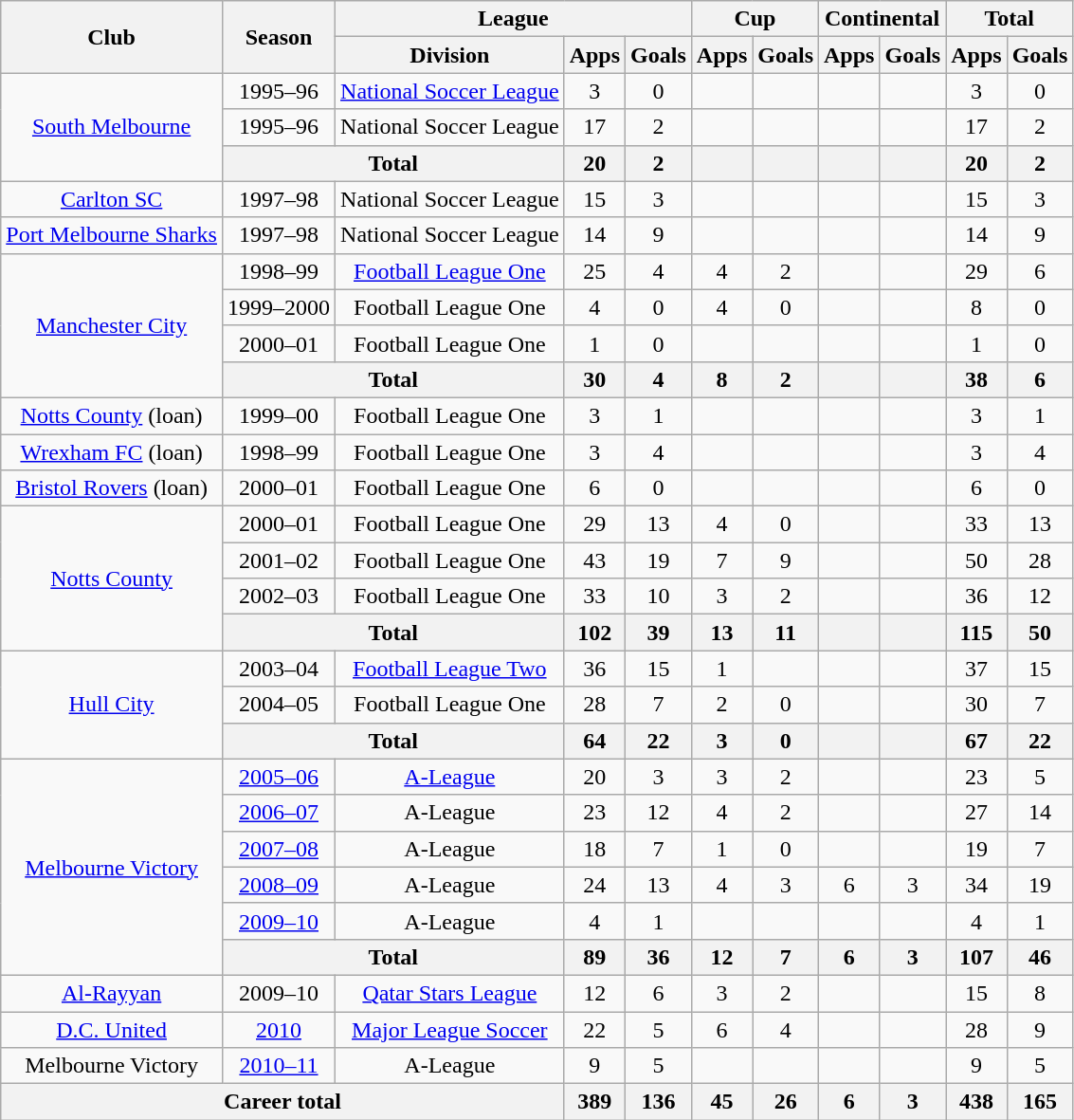<table class="wikitable" style="text-align:center">
<tr>
<th rowspan="2">Club</th>
<th rowspan="2">Season</th>
<th colspan="3">League</th>
<th colspan="2">Cup</th>
<th colspan="2">Continental</th>
<th colspan="2">Total</th>
</tr>
<tr>
<th>Division</th>
<th>Apps</th>
<th>Goals</th>
<th>Apps</th>
<th>Goals</th>
<th>Apps</th>
<th>Goals</th>
<th>Apps</th>
<th>Goals</th>
</tr>
<tr>
<td rowspan="3"><a href='#'>South Melbourne</a></td>
<td>1995–96</td>
<td><a href='#'>National Soccer League</a></td>
<td>3</td>
<td>0</td>
<td></td>
<td></td>
<td></td>
<td></td>
<td>3</td>
<td>0</td>
</tr>
<tr>
<td>1995–96</td>
<td>National Soccer League</td>
<td>17</td>
<td>2</td>
<td></td>
<td></td>
<td></td>
<td></td>
<td>17</td>
<td>2</td>
</tr>
<tr>
<th colspan="2">Total</th>
<th>20</th>
<th>2</th>
<th></th>
<th></th>
<th></th>
<th></th>
<th>20</th>
<th>2</th>
</tr>
<tr>
<td><a href='#'>Carlton SC</a></td>
<td>1997–98</td>
<td>National Soccer League</td>
<td>15</td>
<td>3</td>
<td></td>
<td></td>
<td></td>
<td></td>
<td>15</td>
<td>3</td>
</tr>
<tr>
<td><a href='#'>Port Melbourne Sharks</a></td>
<td>1997–98</td>
<td>National Soccer League</td>
<td>14</td>
<td>9</td>
<td></td>
<td></td>
<td></td>
<td></td>
<td>14</td>
<td>9</td>
</tr>
<tr>
<td rowspan="4"><a href='#'>Manchester City</a></td>
<td>1998–99</td>
<td><a href='#'>Football League One</a></td>
<td>25</td>
<td>4</td>
<td>4</td>
<td>2</td>
<td></td>
<td></td>
<td>29</td>
<td>6</td>
</tr>
<tr>
<td>1999–2000</td>
<td>Football League One</td>
<td>4</td>
<td>0</td>
<td>4</td>
<td>0</td>
<td></td>
<td></td>
<td>8</td>
<td>0</td>
</tr>
<tr>
<td>2000–01</td>
<td>Football League One</td>
<td>1</td>
<td>0</td>
<td></td>
<td></td>
<td></td>
<td></td>
<td>1</td>
<td>0</td>
</tr>
<tr>
<th colspan="2">Total</th>
<th>30</th>
<th>4</th>
<th>8</th>
<th>2</th>
<th></th>
<th></th>
<th>38</th>
<th>6</th>
</tr>
<tr>
<td><a href='#'>Notts County</a> (loan)</td>
<td>1999–00</td>
<td>Football League One</td>
<td>3</td>
<td>1</td>
<td></td>
<td></td>
<td></td>
<td></td>
<td>3</td>
<td>1</td>
</tr>
<tr>
<td><a href='#'>Wrexham FC</a> (loan)</td>
<td>1998–99</td>
<td>Football League One</td>
<td>3</td>
<td>4</td>
<td></td>
<td></td>
<td></td>
<td></td>
<td>3</td>
<td>4</td>
</tr>
<tr>
<td><a href='#'>Bristol Rovers</a> (loan)</td>
<td>2000–01</td>
<td>Football League One</td>
<td>6</td>
<td>0</td>
<td></td>
<td></td>
<td></td>
<td></td>
<td>6</td>
<td>0</td>
</tr>
<tr>
<td rowspan="4"><a href='#'>Notts County</a></td>
<td>2000–01</td>
<td>Football League One</td>
<td>29</td>
<td>13</td>
<td>4</td>
<td>0</td>
<td></td>
<td></td>
<td>33</td>
<td>13</td>
</tr>
<tr>
<td>2001–02</td>
<td>Football League One</td>
<td>43</td>
<td>19</td>
<td>7</td>
<td>9</td>
<td></td>
<td></td>
<td>50</td>
<td>28</td>
</tr>
<tr>
<td>2002–03</td>
<td>Football League One</td>
<td>33</td>
<td>10</td>
<td>3</td>
<td>2</td>
<td></td>
<td></td>
<td>36</td>
<td>12</td>
</tr>
<tr>
<th colspan="2">Total</th>
<th>102</th>
<th>39</th>
<th>13</th>
<th>11</th>
<th></th>
<th></th>
<th>115</th>
<th>50</th>
</tr>
<tr>
<td rowspan="3"><a href='#'>Hull City</a></td>
<td>2003–04</td>
<td><a href='#'>Football League Two</a></td>
<td>36</td>
<td>15</td>
<td>1</td>
<td></td>
<td></td>
<td></td>
<td>37</td>
<td>15</td>
</tr>
<tr>
<td>2004–05</td>
<td>Football League One</td>
<td>28</td>
<td>7</td>
<td>2</td>
<td>0</td>
<td></td>
<td></td>
<td>30</td>
<td>7</td>
</tr>
<tr>
<th colspan="2">Total</th>
<th>64</th>
<th>22</th>
<th>3</th>
<th>0</th>
<th></th>
<th></th>
<th>67</th>
<th>22</th>
</tr>
<tr>
<td rowspan="6"><a href='#'>Melbourne Victory</a></td>
<td><a href='#'>2005–06</a></td>
<td><a href='#'>A-League</a></td>
<td>20</td>
<td>3</td>
<td>3</td>
<td>2</td>
<td></td>
<td></td>
<td>23</td>
<td>5</td>
</tr>
<tr>
<td><a href='#'>2006–07</a></td>
<td>A-League</td>
<td>23</td>
<td>12</td>
<td>4</td>
<td>2</td>
<td></td>
<td></td>
<td>27</td>
<td>14</td>
</tr>
<tr>
<td><a href='#'>2007–08</a></td>
<td>A-League</td>
<td>18</td>
<td>7</td>
<td>1</td>
<td>0</td>
<td></td>
<td></td>
<td>19</td>
<td>7</td>
</tr>
<tr>
<td><a href='#'>2008–09</a></td>
<td>A-League</td>
<td>24</td>
<td>13</td>
<td>4</td>
<td>3</td>
<td>6</td>
<td>3</td>
<td>34</td>
<td>19</td>
</tr>
<tr>
<td><a href='#'>2009–10</a></td>
<td>A-League</td>
<td>4</td>
<td>1</td>
<td></td>
<td></td>
<td></td>
<td></td>
<td>4</td>
<td>1</td>
</tr>
<tr>
<th colspan="2">Total</th>
<th>89</th>
<th>36</th>
<th>12</th>
<th>7</th>
<th>6</th>
<th>3</th>
<th>107</th>
<th>46</th>
</tr>
<tr>
<td><a href='#'>Al-Rayyan</a></td>
<td>2009–10</td>
<td><a href='#'>Qatar Stars League</a></td>
<td>12</td>
<td>6</td>
<td>3</td>
<td>2</td>
<td></td>
<td></td>
<td>15</td>
<td>8</td>
</tr>
<tr>
<td><a href='#'>D.C. United</a></td>
<td><a href='#'>2010</a></td>
<td><a href='#'>Major League Soccer</a></td>
<td>22</td>
<td>5</td>
<td>6</td>
<td>4</td>
<td></td>
<td></td>
<td>28</td>
<td>9</td>
</tr>
<tr>
<td>Melbourne Victory</td>
<td><a href='#'>2010–11</a></td>
<td>A-League</td>
<td>9</td>
<td>5</td>
<td></td>
<td></td>
<td></td>
<td></td>
<td>9</td>
<td>5</td>
</tr>
<tr>
<th colspan="3">Career total</th>
<th>389</th>
<th>136</th>
<th>45</th>
<th>26</th>
<th>6</th>
<th>3</th>
<th>438</th>
<th>165</th>
</tr>
</table>
